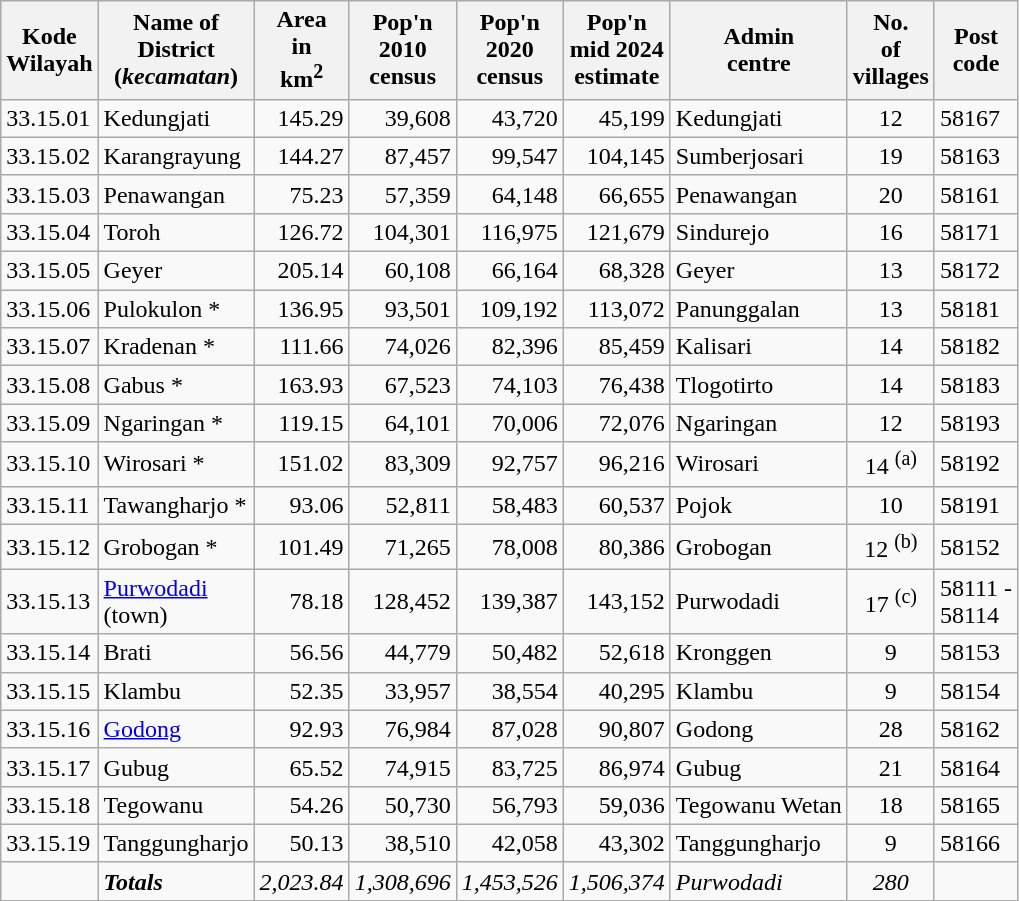<table class="wikitable">
<tr>
<th>Kode <br>Wilayah</th>
<th>Name of<br>District<br>(<em>kecamatan</em>)</th>
<th>Area <br>in<br>km<sup>2</sup></th>
<th>Pop'n <br>2010<br> census</th>
<th>Pop'n <br>2020<br>census</th>
<th>Pop'n <br>mid 2024<br>estimate</th>
<th>Admin<br>centre</th>
<th>No.<br>of<br>villages</th>
<th>Post<br>code</th>
</tr>
<tr>
<td>33.15.01</td>
<td>Kedungjati</td>
<td align="right">145.29</td>
<td align="right">39,608</td>
<td align="right">43,720</td>
<td align="right">45,199</td>
<td>Kedungjati</td>
<td align="center">12</td>
<td>58167</td>
</tr>
<tr>
<td>33.15.02</td>
<td>Karangrayung</td>
<td align="right">144.27</td>
<td align="right">87,457</td>
<td align="right">99,547</td>
<td align="right">104,145</td>
<td>Sumberjosari</td>
<td align="center">19</td>
<td>58163</td>
</tr>
<tr>
<td>33.15.03</td>
<td>Penawangan</td>
<td align="right">75.23</td>
<td align="right">57,359</td>
<td align="right">64,148</td>
<td align="right">66,655</td>
<td>Penawangan</td>
<td align="center">20</td>
<td>58161</td>
</tr>
<tr>
<td>33.15.04</td>
<td>Toroh</td>
<td align="right">126.72</td>
<td align="right">104,301</td>
<td align="right">116,975</td>
<td align="right">121,679</td>
<td>Sindurejo</td>
<td align="center">16</td>
<td>58171</td>
</tr>
<tr>
<td>33.15.05</td>
<td>Geyer</td>
<td align="right">205.14</td>
<td align="right">60,108</td>
<td align="right">66,164</td>
<td align="right">68,328</td>
<td>Geyer</td>
<td align="center">13</td>
<td>58172</td>
</tr>
<tr>
<td>33.15.06</td>
<td>Pulokulon *</td>
<td align="right">136.95</td>
<td align="right">93,501</td>
<td align="right">109,192</td>
<td align="right">113,072</td>
<td>Panunggalan</td>
<td align="center">13</td>
<td>58181</td>
</tr>
<tr>
<td>33.15.07</td>
<td>Kradenan *</td>
<td align="right">111.66</td>
<td align="right">74,026</td>
<td align="right">82,396</td>
<td align="right">85,459</td>
<td>Kalisari</td>
<td align="center">14</td>
<td>58182</td>
</tr>
<tr>
<td>33.15.08</td>
<td>Gabus *</td>
<td align="right">163.93</td>
<td align="right">67,523</td>
<td align="right">74,103</td>
<td align="right">76,438</td>
<td>Tlogotirto</td>
<td align="center">14</td>
<td>58183</td>
</tr>
<tr>
<td>33.15.09</td>
<td>Ngaringan *</td>
<td align="right">119.15</td>
<td align="right">64,101</td>
<td align="right">70,006</td>
<td align="right">72,076</td>
<td>Ngaringan</td>
<td align="center">12</td>
<td>58193</td>
</tr>
<tr>
<td>33.15.10</td>
<td>Wirosari *</td>
<td align="right">151.02</td>
<td align="right">83,309</td>
<td align="right">92,757</td>
<td align="right">96,216</td>
<td>Wirosari</td>
<td align="center">14 <sup>(a)</sup></td>
<td>58192</td>
</tr>
<tr>
<td>33.15.11</td>
<td>Tawangharjo *</td>
<td align="right">93.06</td>
<td align="right">52,811</td>
<td align="right">58,483</td>
<td align="right">60,537</td>
<td>Pojok</td>
<td align="center">10</td>
<td>58191</td>
</tr>
<tr>
<td>33.15.12</td>
<td>Grobogan *</td>
<td align="right">101.49</td>
<td align="right">71,265</td>
<td align="right">78,008</td>
<td align="right">80,386</td>
<td>Grobogan</td>
<td align="center">12 <sup>(b)</sup></td>
<td>58152</td>
</tr>
<tr>
<td>33.15.13</td>
<td><a href='#'>Purwodadi</a> <br> (town)</td>
<td align="right">78.18</td>
<td align="right">128,452</td>
<td align="right">139,387</td>
<td align="right">143,152</td>
<td>Purwodadi</td>
<td align="center">17 <sup>(c)</sup></td>
<td>58111 - <br>58114</td>
</tr>
<tr>
<td>33.15.14</td>
<td>Brati</td>
<td align="right">56.56</td>
<td align="right">44,779</td>
<td align="right">50,482</td>
<td align="right">52,618</td>
<td>Kronggen</td>
<td align="center">9</td>
<td>58153</td>
</tr>
<tr>
<td>33.15.15</td>
<td>Klambu</td>
<td align="right">52.35</td>
<td align="right">33,957</td>
<td align="right">38,554</td>
<td align="right">40,295</td>
<td>Klambu</td>
<td align="center">9</td>
<td>58154</td>
</tr>
<tr>
<td>33.15.16</td>
<td><a href='#'>Godong</a></td>
<td align="right">92.93</td>
<td align="right">76,984</td>
<td align="right">87,028</td>
<td align="right">90,807</td>
<td>Godong</td>
<td align="center">28</td>
<td>58162</td>
</tr>
<tr>
<td>33.15.17</td>
<td>Gubug</td>
<td align="right">65.52</td>
<td align="right">74,915</td>
<td align="right">83,725</td>
<td align="right">86,974</td>
<td>Gubug</td>
<td align="center">21</td>
<td>58164</td>
</tr>
<tr>
<td>33.15.18</td>
<td>Tegowanu</td>
<td align="right">54.26</td>
<td align="right">50,730</td>
<td align="right">56,793</td>
<td align="right">59,036</td>
<td>Tegowanu Wetan</td>
<td align="center">18</td>
<td>58165</td>
</tr>
<tr>
<td>33.15.19</td>
<td>Tanggungharjo</td>
<td align="right">50.13</td>
<td align="right">38,510</td>
<td align="right">42,058</td>
<td align="right">43,302</td>
<td>Tanggungharjo</td>
<td align="center">9</td>
<td>58166</td>
</tr>
<tr>
<td></td>
<td><strong><em>Totals</em></strong></td>
<td align="right"><em>2,023.84</em></td>
<td align="right"><em>1,308,696</em></td>
<td align="right"><em>1,453,526</em></td>
<td align="right"><em>1,506,374</em></td>
<td><em>Purwodadi</em></td>
<td align="center"><em>280</em></td>
<td></td>
</tr>
</table>
